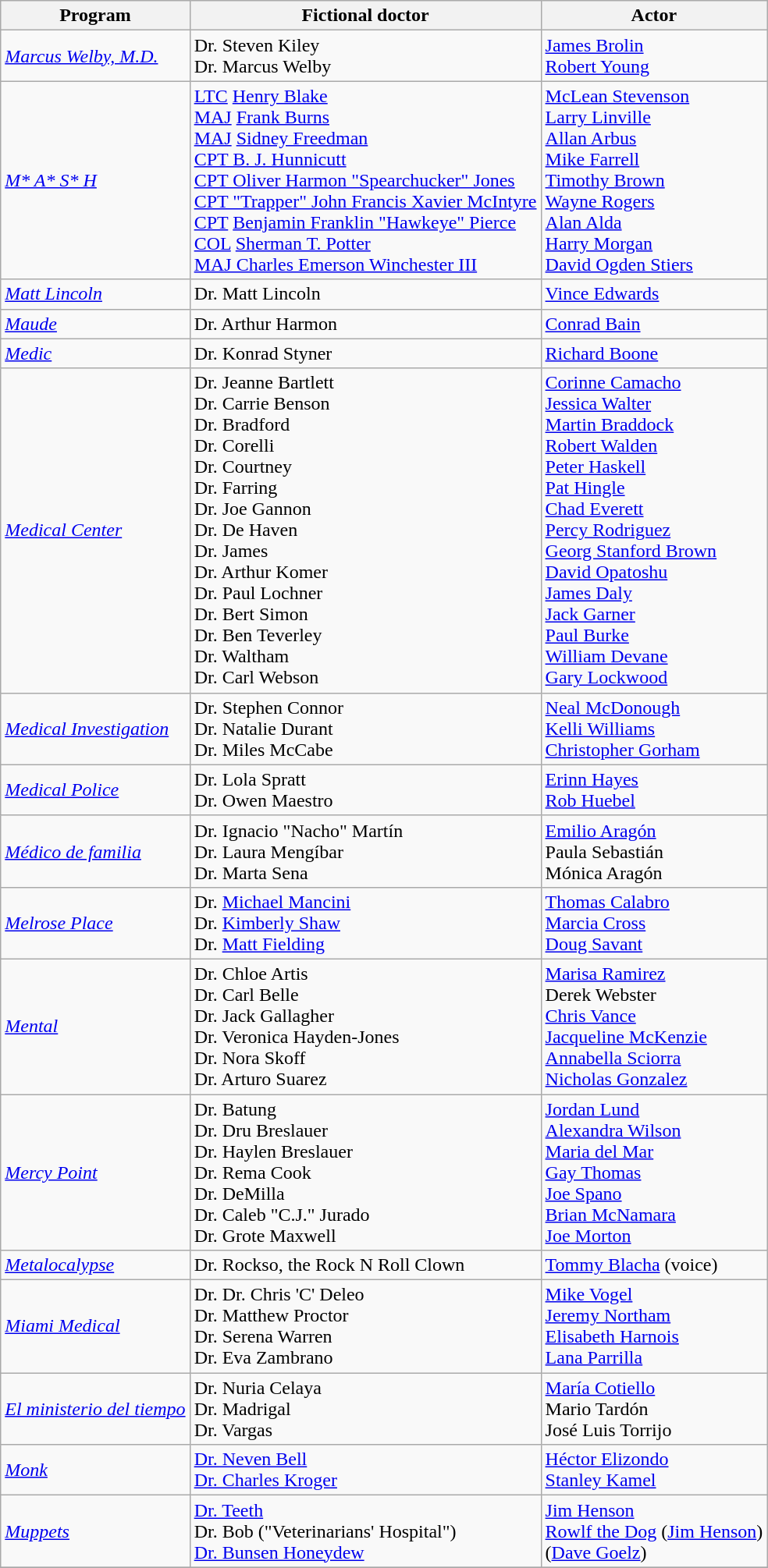<table class="wikitable">
<tr>
<th>Program</th>
<th>Fictional doctor</th>
<th>Actor</th>
</tr>
<tr>
<td><em><a href='#'>Marcus Welby, M.D.</a></em></td>
<td>Dr. Steven Kiley<br>Dr. Marcus Welby</td>
<td><a href='#'>James Brolin</a><br><a href='#'>Robert Young</a></td>
</tr>
<tr>
<td><em><a href='#'>M* A* S* H</a></em></td>
<td><a href='#'>LTC</a> <a href='#'>Henry Blake</a><br><a href='#'>MAJ</a> <a href='#'>Frank Burns</a><br><a href='#'>MAJ</a> <a href='#'>Sidney Freedman</a><br><a href='#'>CPT B. J. Hunnicutt</a><br><a href='#'>CPT Oliver Harmon "Spearchucker" Jones</a><br><a href='#'>CPT "Trapper" John Francis Xavier McIntyre</a><br><a href='#'>CPT</a> <a href='#'>Benjamin Franklin "Hawkeye" Pierce</a><br><a href='#'>COL</a> <a href='#'>Sherman T. Potter</a><br><a href='#'>MAJ Charles Emerson Winchester III</a></td>
<td><a href='#'>McLean Stevenson</a><br><a href='#'>Larry Linville</a><br><a href='#'>Allan Arbus</a><br><a href='#'>Mike Farrell</a><br><a href='#'>Timothy Brown</a><br><a href='#'>Wayne Rogers</a><br><a href='#'>Alan Alda</a><br><a href='#'>Harry Morgan</a><br><a href='#'>David Ogden Stiers</a></td>
</tr>
<tr>
<td><em><a href='#'>Matt Lincoln</a></em></td>
<td>Dr. Matt Lincoln</td>
<td><a href='#'>Vince Edwards</a></td>
</tr>
<tr>
<td><em><a href='#'>Maude</a></em></td>
<td>Dr. Arthur Harmon</td>
<td><a href='#'>Conrad Bain</a></td>
</tr>
<tr>
<td><em><a href='#'>Medic</a></em></td>
<td>Dr. Konrad Styner</td>
<td><a href='#'>Richard Boone</a></td>
</tr>
<tr>
<td><em><a href='#'>Medical Center</a></em></td>
<td>Dr. Jeanne Bartlett<br>Dr. Carrie Benson<br>Dr. Bradford<br>Dr. Corelli<br>Dr. Courtney<br>Dr. Farring<br>Dr. Joe Gannon<br>Dr. De Haven<br>Dr. James<br>Dr. Arthur Komer<br>Dr. Paul Lochner<br>Dr. Bert Simon<br>Dr. Ben Teverley<br>Dr. Waltham<br>Dr. Carl Webson</td>
<td><a href='#'>Corinne Camacho</a><br><a href='#'>Jessica Walter</a><br><a href='#'>Martin Braddock</a><br><a href='#'>Robert Walden</a><br><a href='#'>Peter Haskell</a><br><a href='#'>Pat Hingle</a><br><a href='#'>Chad Everett</a><br><a href='#'>Percy Rodriguez</a><br><a href='#'>Georg Stanford Brown</a><br><a href='#'>David Opatoshu</a><br><a href='#'>James Daly</a><br><a href='#'>Jack Garner</a><br><a href='#'>Paul Burke</a><br><a href='#'>William Devane</a><br><a href='#'>Gary Lockwood</a></td>
</tr>
<tr>
<td><em><a href='#'>Medical Investigation</a></em></td>
<td>Dr. Stephen Connor<br>Dr. Natalie Durant<br>Dr. Miles McCabe</td>
<td><a href='#'>Neal McDonough</a><br><a href='#'>Kelli Williams</a><br><a href='#'>Christopher Gorham</a></td>
</tr>
<tr>
<td><em><a href='#'>Medical Police</a></em></td>
<td>Dr. Lola Spratt<br>Dr. Owen Maestro</td>
<td><a href='#'>Erinn Hayes</a><br><a href='#'>Rob Huebel</a></td>
</tr>
<tr>
<td><em><a href='#'>Médico de familia</a></em></td>
<td>Dr. Ignacio "Nacho" Martín<br>Dr. Laura Mengíbar<br>Dr. Marta Sena</td>
<td><a href='#'>Emilio Aragón</a><br>Paula Sebastián<br>Mónica Aragón</td>
</tr>
<tr>
<td><em><a href='#'>Melrose Place</a></em></td>
<td>Dr. <a href='#'>Michael Mancini</a><br>Dr. <a href='#'>Kimberly Shaw</a><br>Dr. <a href='#'>Matt Fielding</a></td>
<td><a href='#'>Thomas Calabro</a><br><a href='#'>Marcia Cross</a><br><a href='#'>Doug Savant</a></td>
</tr>
<tr>
<td><em><a href='#'>Mental</a></em></td>
<td>Dr. Chloe Artis<br>Dr. Carl Belle<br>Dr. Jack Gallagher<br>Dr. Veronica Hayden-Jones<br>Dr. Nora Skoff<br>Dr. Arturo Suarez</td>
<td><a href='#'>Marisa Ramirez</a><br>Derek Webster<br><a href='#'>Chris Vance</a><br><a href='#'>Jacqueline McKenzie</a><br><a href='#'>Annabella Sciorra</a><br><a href='#'>Nicholas Gonzalez</a></td>
</tr>
<tr>
<td><em><a href='#'>Mercy Point</a></em></td>
<td>Dr. Batung<br>Dr. Dru Breslauer<br>Dr. Haylen Breslauer<br>Dr. Rema Cook<br>Dr. DeMilla<br>Dr. Caleb "C.J." Jurado<br>Dr. Grote Maxwell</td>
<td><a href='#'>Jordan Lund</a><br><a href='#'>Alexandra Wilson</a><br><a href='#'>Maria del Mar</a><br><a href='#'>Gay Thomas</a><br><a href='#'>Joe Spano</a><br><a href='#'>Brian McNamara</a><br><a href='#'>Joe Morton</a></td>
</tr>
<tr>
<td><em><a href='#'>Metalocalypse</a></em></td>
<td>Dr. Rockso, the Rock N Roll Clown</td>
<td><a href='#'>Tommy Blacha</a> (voice)</td>
</tr>
<tr>
<td><em><a href='#'>Miami Medical</a></em></td>
<td>Dr. Dr. Chris 'C' Deleo<br>Dr. Matthew Proctor<br>Dr. Serena Warren<br>Dr. Eva Zambrano</td>
<td><a href='#'>Mike Vogel</a><br><a href='#'>Jeremy Northam</a><br><a href='#'>Elisabeth Harnois</a><br><a href='#'>Lana Parrilla</a></td>
</tr>
<tr>
<td><em><a href='#'>El ministerio del tiempo</a></em></td>
<td>Dr. Nuria Celaya<br>Dr. Madrigal<br>Dr. Vargas</td>
<td><a href='#'>María Cotiello</a><br>Mario Tardón<br>José Luis Torrijo</td>
</tr>
<tr>
<td><em><a href='#'>Monk</a></em></td>
<td><a href='#'>Dr. Neven Bell</a><br><a href='#'>Dr. Charles Kroger</a></td>
<td><a href='#'>Héctor Elizondo</a><br><a href='#'>Stanley Kamel</a></td>
</tr>
<tr>
<td><em><a href='#'>Muppets</a></em></td>
<td><a href='#'>Dr. Teeth</a><br>Dr. Bob ("Veterinarians' Hospital")<br><a href='#'>Dr. Bunsen Honeydew</a></td>
<td><a href='#'>Jim Henson</a><br><a href='#'>Rowlf the Dog</a> (<a href='#'>Jim Henson</a>)<br>(<a href='#'>Dave Goelz</a>)</td>
</tr>
<tr>
</tr>
</table>
